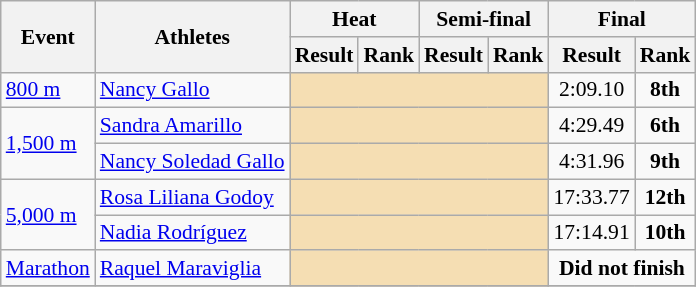<table class="wikitable" border="1" style="font-size:90%">
<tr>
<th rowspan=2>Event</th>
<th rowspan=2>Athletes</th>
<th colspan=2>Heat</th>
<th colspan=2>Semi-final</th>
<th colspan=2>Final</th>
</tr>
<tr>
<th>Result</th>
<th>Rank</th>
<th>Result</th>
<th>Rank</th>
<th>Result</th>
<th>Rank</th>
</tr>
<tr>
<td><a href='#'>800 m</a></td>
<td><a href='#'>Nancy Gallo</a></td>
<td bgcolor=wheat colspan="4"></td>
<td align=center>2:09.10</td>
<td align=center><strong>8th</strong></td>
</tr>
<tr>
<td rowspan=2><a href='#'>1,500 m</a></td>
<td><a href='#'>Sandra Amarillo</a></td>
<td bgcolor=wheat colspan="4"></td>
<td align=center>4:29.49</td>
<td align=center><strong>6th</strong></td>
</tr>
<tr>
<td><a href='#'>Nancy Soledad Gallo</a></td>
<td bgcolor=wheat colspan="4"></td>
<td align=center>4:31.96</td>
<td align=center><strong>9th</strong></td>
</tr>
<tr>
<td rowspan=2><a href='#'>5,000 m</a></td>
<td><a href='#'>Rosa Liliana Godoy</a></td>
<td bgcolor=wheat colspan="4"></td>
<td align=center>17:33.77</td>
<td align=center><strong>12th</strong></td>
</tr>
<tr>
<td><a href='#'>Nadia Rodríguez</a></td>
<td bgcolor=wheat colspan="4"></td>
<td align=center>17:14.91</td>
<td align=center><strong>10th</strong></td>
</tr>
<tr>
<td rowspan=1><a href='#'>Marathon</a></td>
<td><a href='#'>Raquel Maraviglia</a></td>
<td bgcolor=wheat colspan="4"></td>
<td align=center colspan="4"><strong>Did not finish</strong></td>
</tr>
<tr>
</tr>
</table>
